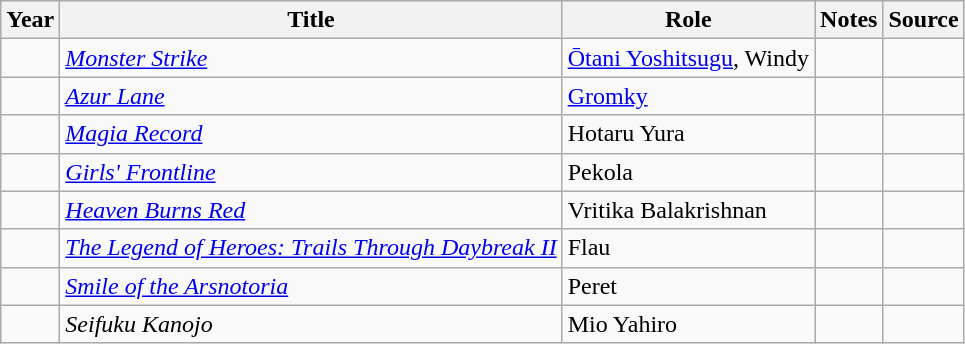<table class="wikitable sortable plainrowheaders">
<tr>
<th>Year</th>
<th>Title</th>
<th>Role</th>
<th class="unsortable">Notes</th>
<th class="unsortable">Source</th>
</tr>
<tr>
<td></td>
<td><em><a href='#'>Monster Strike</a></em></td>
<td><a href='#'>Ōtani Yoshitsugu</a>, Windy</td>
<td></td>
<td></td>
</tr>
<tr>
<td></td>
<td><em><a href='#'>Azur Lane</a></em></td>
<td><a href='#'>Gromky</a></td>
<td></td>
<td></td>
</tr>
<tr>
<td></td>
<td><em><a href='#'>Magia Record</a></em></td>
<td>Hotaru Yura</td>
<td></td>
<td></td>
</tr>
<tr>
<td></td>
<td><em><a href='#'>Girls' Frontline</a></em></td>
<td>Pekola</td>
<td></td>
<td></td>
</tr>
<tr>
<td></td>
<td><em><a href='#'>Heaven Burns Red</a></em></td>
<td>Vritika Balakrishnan</td>
<td></td>
<td></td>
</tr>
<tr>
<td></td>
<td><em><a href='#'>The Legend of Heroes: Trails Through Daybreak II</a></em></td>
<td>Flau</td>
<td></td>
<td></td>
</tr>
<tr>
<td></td>
<td><em><a href='#'>Smile of the Arsnotoria</a></em></td>
<td>Peret</td>
<td></td>
<td></td>
</tr>
<tr>
<td></td>
<td><em> Seifuku Kanojo</em></td>
<td>Mio Yahiro</td>
<td></td>
<td></td>
</tr>
</table>
